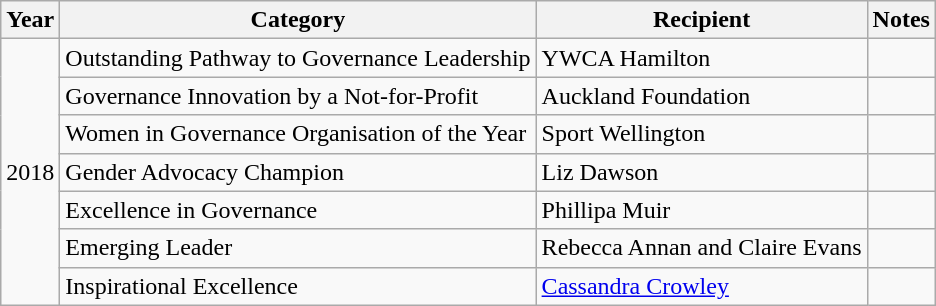<table class="wikitable">
<tr>
<th>Year</th>
<th>Category</th>
<th>Recipient</th>
<th>Notes</th>
</tr>
<tr>
<td rowspan="7">2018</td>
<td>Outstanding Pathway to Governance Leadership</td>
<td>YWCA Hamilton</td>
<td></td>
</tr>
<tr>
<td>Governance Innovation by a Not-for-Profit</td>
<td>Auckland Foundation</td>
<td></td>
</tr>
<tr>
<td>Women in Governance Organisation of the Year</td>
<td>Sport Wellington</td>
<td></td>
</tr>
<tr>
<td>Gender Advocacy Champion</td>
<td>Liz Dawson</td>
<td></td>
</tr>
<tr>
<td>Excellence in Governance</td>
<td>Phillipa Muir</td>
<td></td>
</tr>
<tr>
<td>Emerging Leader</td>
<td>Rebecca Annan and Claire Evans</td>
<td></td>
</tr>
<tr>
<td>Inspirational Excellence</td>
<td><a href='#'>Cassandra Crowley</a></td>
<td></td>
</tr>
</table>
